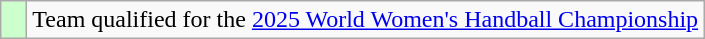<table class="wikitable" style="text-align: left;">
<tr>
<td width=10px bgcolor=#ccffcc></td>
<td>Team qualified for the <a href='#'>2025 World Women's Handball Championship</a></td>
</tr>
</table>
